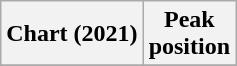<table class="wikitable plainrowheaders">
<tr>
<th scope="col">Chart (2021)</th>
<th scope="col">Peak<br>position</th>
</tr>
<tr>
</tr>
</table>
